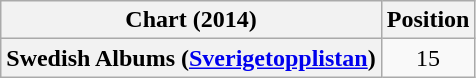<table class="wikitable sortable plainrowheaders">
<tr>
<th>Chart (2014)</th>
<th>Position</th>
</tr>
<tr>
<th scope="row">Swedish Albums (<a href='#'>Sverigetopplistan</a>)</th>
<td style="text-align:center">15</td>
</tr>
</table>
